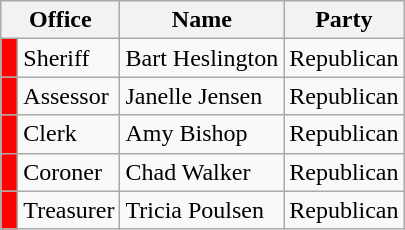<table class="wikitable">
<tr>
<th colspan="2">Office</th>
<th>Name</th>
<th>Party</th>
</tr>
<tr>
<td bgcolor="red"> </td>
<td>Sheriff</td>
<td>Bart Heslington</td>
<td>Republican</td>
</tr>
<tr>
<td bgcolor="red"> </td>
<td>Assessor</td>
<td>Janelle Jensen</td>
<td>Republican</td>
</tr>
<tr>
<td bgcolor="red"> </td>
<td>Clerk</td>
<td>Amy Bishop</td>
<td>Republican</td>
</tr>
<tr>
<td bgcolor="red"> </td>
<td>Coroner</td>
<td>Chad Walker</td>
<td>Republican</td>
</tr>
<tr>
<td bgcolor="red"> </td>
<td>Treasurer</td>
<td>Tricia Poulsen</td>
<td>Republican</td>
</tr>
</table>
